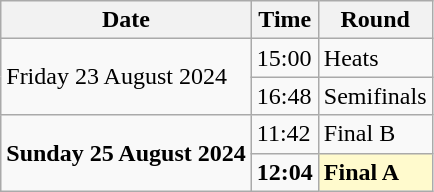<table class="wikitable">
<tr>
<th>Date</th>
<th>Time</th>
<th>Round</th>
</tr>
<tr>
<td rowspan=2>Friday 23 August 2024</td>
<td>15:00</td>
<td>Heats</td>
</tr>
<tr>
<td>16:48</td>
<td>Semifinals</td>
</tr>
<tr>
<td rowspan=2><strong>Sunday 25 August 2024</strong></td>
<td>11:42</td>
<td>Final B</td>
</tr>
<tr>
<td><strong>12:04</strong></td>
<td style=background:lemonchiffon><strong>Final A</strong></td>
</tr>
</table>
